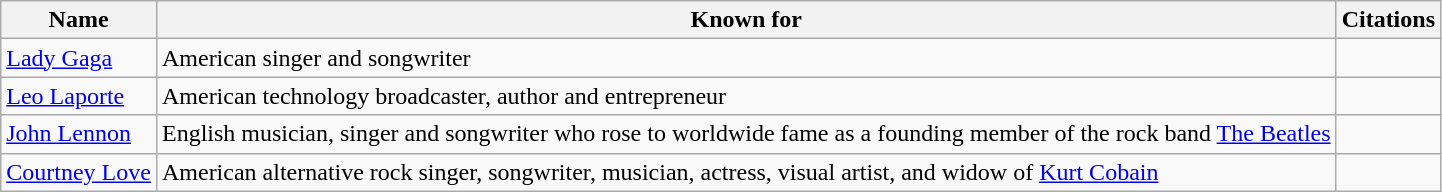<table class="wikitable">
<tr>
<th>Name</th>
<th>Known for</th>
<th>Citations</th>
</tr>
<tr>
<td><a href='#'>Lady Gaga</a></td>
<td>American singer and songwriter</td>
<td></td>
</tr>
<tr>
<td><a href='#'>Leo Laporte</a></td>
<td>American technology broadcaster, author and entrepreneur</td>
<td></td>
</tr>
<tr>
<td><a href='#'>John Lennon</a></td>
<td>English musician, singer and songwriter who rose to worldwide fame as a founding member of the rock band <a href='#'>The Beatles</a></td>
<td></td>
</tr>
<tr>
<td><a href='#'>Courtney Love</a></td>
<td>American alternative rock singer, songwriter, musician, actress, visual artist, and widow of <a href='#'>Kurt Cobain</a></td>
<td></td>
</tr>
</table>
